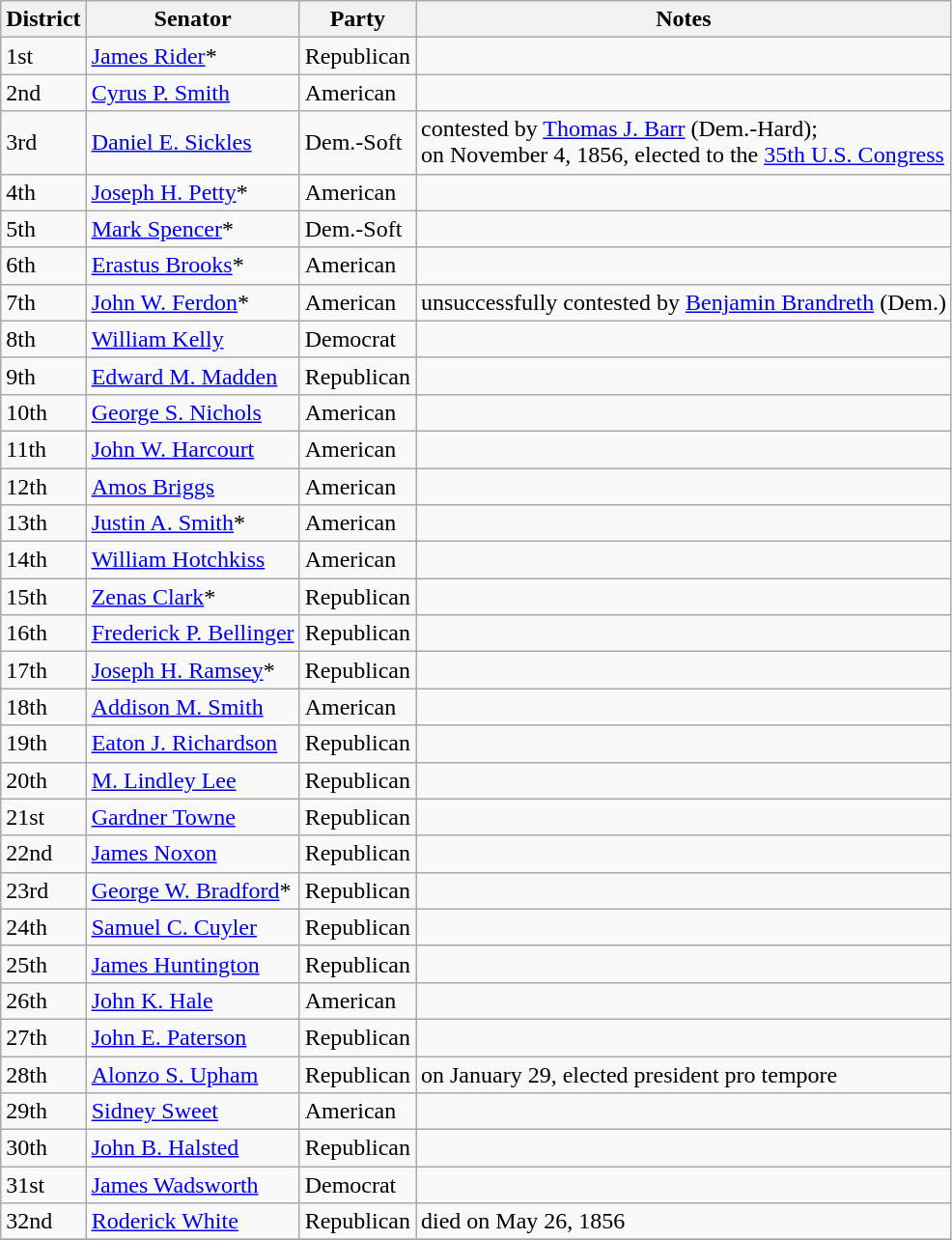<table class=wikitable>
<tr>
<th>District</th>
<th>Senator</th>
<th>Party</th>
<th>Notes</th>
</tr>
<tr>
<td>1st</td>
<td><a href='#'>James Rider</a>*</td>
<td>Republican</td>
<td></td>
</tr>
<tr>
<td>2nd</td>
<td><a href='#'>Cyrus P. Smith</a></td>
<td>American</td>
<td></td>
</tr>
<tr>
<td>3rd</td>
<td><a href='#'>Daniel E. Sickles</a></td>
<td>Dem.-Soft</td>
<td>contested by <a href='#'>Thomas J. Barr</a> (Dem.-Hard); <br>on November 4, 1856, elected to the <a href='#'>35th U.S. Congress</a></td>
</tr>
<tr>
<td>4th</td>
<td><a href='#'>Joseph H. Petty</a>*</td>
<td>American</td>
<td></td>
</tr>
<tr>
<td>5th</td>
<td><a href='#'>Mark Spencer</a>*</td>
<td>Dem.-Soft</td>
<td></td>
</tr>
<tr>
<td>6th</td>
<td><a href='#'>Erastus Brooks</a>*</td>
<td>American</td>
<td></td>
</tr>
<tr>
<td>7th</td>
<td><a href='#'>John W. Ferdon</a>*</td>
<td>American</td>
<td>unsuccessfully contested by <a href='#'>Benjamin Brandreth</a> (Dem.)</td>
</tr>
<tr>
<td>8th</td>
<td><a href='#'>William Kelly</a></td>
<td>Democrat</td>
<td></td>
</tr>
<tr>
<td>9th</td>
<td><a href='#'>Edward M. Madden</a></td>
<td>Republican</td>
<td></td>
</tr>
<tr>
<td>10th</td>
<td><a href='#'>George S. Nichols</a></td>
<td>American</td>
<td></td>
</tr>
<tr>
<td>11th</td>
<td><a href='#'>John W. Harcourt</a></td>
<td>American</td>
<td></td>
</tr>
<tr>
<td>12th</td>
<td><a href='#'>Amos Briggs</a></td>
<td>American</td>
<td></td>
</tr>
<tr>
<td>13th</td>
<td><a href='#'>Justin A. Smith</a>*</td>
<td>American</td>
<td></td>
</tr>
<tr>
<td>14th</td>
<td><a href='#'>William Hotchkiss</a></td>
<td>American</td>
<td></td>
</tr>
<tr>
<td>15th</td>
<td><a href='#'>Zenas Clark</a>*</td>
<td>Republican</td>
<td></td>
</tr>
<tr>
<td>16th</td>
<td><a href='#'>Frederick P. Bellinger</a></td>
<td>Republican</td>
<td></td>
</tr>
<tr>
<td>17th</td>
<td><a href='#'>Joseph H. Ramsey</a>*</td>
<td>Republican</td>
<td></td>
</tr>
<tr>
<td>18th</td>
<td><a href='#'>Addison M. Smith</a></td>
<td>American</td>
<td></td>
</tr>
<tr>
<td>19th</td>
<td><a href='#'>Eaton J. Richardson</a></td>
<td>Republican</td>
<td></td>
</tr>
<tr>
<td>20th</td>
<td><a href='#'>M. Lindley Lee</a></td>
<td>Republican</td>
<td></td>
</tr>
<tr>
<td>21st</td>
<td><a href='#'>Gardner Towne</a></td>
<td>Republican</td>
<td></td>
</tr>
<tr>
<td>22nd</td>
<td><a href='#'>James Noxon</a></td>
<td>Republican</td>
<td></td>
</tr>
<tr>
<td>23rd</td>
<td><a href='#'>George W. Bradford</a>*</td>
<td>Republican</td>
<td></td>
</tr>
<tr>
<td>24th</td>
<td><a href='#'>Samuel C. Cuyler</a></td>
<td>Republican</td>
<td></td>
</tr>
<tr>
<td>25th</td>
<td><a href='#'>James Huntington</a></td>
<td>Republican</td>
<td></td>
</tr>
<tr>
<td>26th</td>
<td><a href='#'>John K. Hale</a></td>
<td>American</td>
<td></td>
</tr>
<tr>
<td>27th</td>
<td><a href='#'>John E. Paterson</a></td>
<td>Republican</td>
<td></td>
</tr>
<tr>
<td>28th</td>
<td><a href='#'>Alonzo S. Upham</a></td>
<td>Republican</td>
<td>on January 29, elected president pro tempore</td>
</tr>
<tr>
<td>29th</td>
<td><a href='#'>Sidney Sweet</a></td>
<td>American</td>
<td></td>
</tr>
<tr>
<td>30th</td>
<td><a href='#'>John B. Halsted</a></td>
<td>Republican</td>
<td></td>
</tr>
<tr>
<td>31st</td>
<td><a href='#'>James Wadsworth</a></td>
<td>Democrat</td>
<td></td>
</tr>
<tr>
<td>32nd</td>
<td><a href='#'>Roderick White</a></td>
<td>Republican</td>
<td>died on May 26, 1856</td>
</tr>
<tr>
</tr>
</table>
